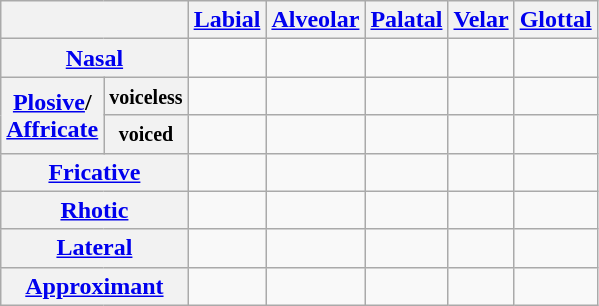<table class="wikitable" style="text-align:center">
<tr>
<th colspan="2"></th>
<th><a href='#'>Labial</a></th>
<th><a href='#'>Alveolar</a></th>
<th><a href='#'>Palatal</a></th>
<th><a href='#'>Velar</a></th>
<th><a href='#'>Glottal</a></th>
</tr>
<tr>
<th colspan="2"><a href='#'>Nasal</a></th>
<td></td>
<td></td>
<td></td>
<td></td>
<td></td>
</tr>
<tr>
<th rowspan="2"><a href='#'>Plosive</a>/<br><a href='#'>Affricate</a></th>
<th><small>voiceless</small></th>
<td></td>
<td></td>
<td></td>
<td></td>
<td></td>
</tr>
<tr>
<th><small>voiced</small></th>
<td></td>
<td></td>
<td></td>
<td></td>
<td></td>
</tr>
<tr>
<th colspan="2"><a href='#'>Fricative</a></th>
<td></td>
<td></td>
<td></td>
<td></td>
<td></td>
</tr>
<tr>
<th colspan="2"><a href='#'>Rhotic</a></th>
<td></td>
<td></td>
<td></td>
<td></td>
<td></td>
</tr>
<tr>
<th colspan="2"><a href='#'>Lateral</a></th>
<td></td>
<td></td>
<td></td>
<td></td>
<td></td>
</tr>
<tr>
<th colspan="2"><a href='#'>Approximant</a></th>
<td></td>
<td></td>
<td></td>
<td></td>
<td></td>
</tr>
</table>
